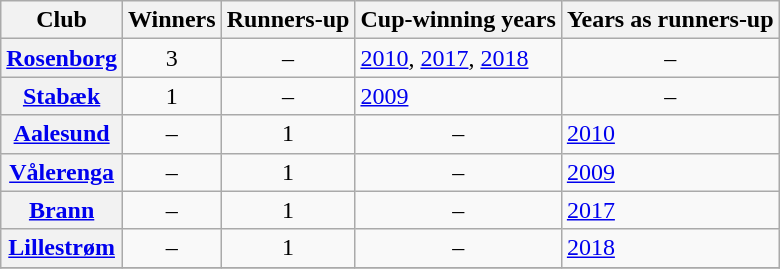<table class="wikitable sortable plainrowheaders">
<tr>
<th scope="col">Club</th>
<th scope="col">Winners</th>
<th scope="col">Runners-up</th>
<th scope="col">Cup-winning years</th>
<th scope="col">Years as runners-up</th>
</tr>
<tr>
<th scope="row"><a href='#'>Rosenborg</a></th>
<td align=center>3</td>
<td align=center>–</td>
<td><a href='#'>2010</a>, <a href='#'>2017</a>, <a href='#'>2018</a></td>
<td align=center>–</td>
</tr>
<tr>
<th scope="row"><a href='#'>Stabæk</a></th>
<td align=center>1</td>
<td align=center>–</td>
<td><a href='#'>2009</a></td>
<td align=center>–</td>
</tr>
<tr>
<th scope="row"><a href='#'>Aalesund</a></th>
<td align=center>–</td>
<td align=center>1</td>
<td align=center>–</td>
<td><a href='#'>2010</a></td>
</tr>
<tr>
<th scope="row"><a href='#'>Vålerenga</a></th>
<td align=center>–</td>
<td align=center>1</td>
<td align=center>–</td>
<td><a href='#'>2009</a></td>
</tr>
<tr>
<th scope="row"><a href='#'>Brann</a></th>
<td align=center>–</td>
<td align=center>1</td>
<td align=center>–</td>
<td><a href='#'>2017</a></td>
</tr>
<tr>
<th scope="row"><a href='#'>Lillestrøm</a></th>
<td align=center>–</td>
<td align=center>1</td>
<td align=center>–</td>
<td><a href='#'>2018</a></td>
</tr>
<tr>
</tr>
</table>
